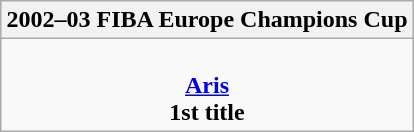<table class=wikitable style="text-align:center; margin:auto">
<tr>
<th>2002–03 FIBA Europe Champions Cup</th>
</tr>
<tr>
<td> <br> <strong><a href='#'>Aris</a></strong> <br> <strong>1st title</strong></td>
</tr>
</table>
